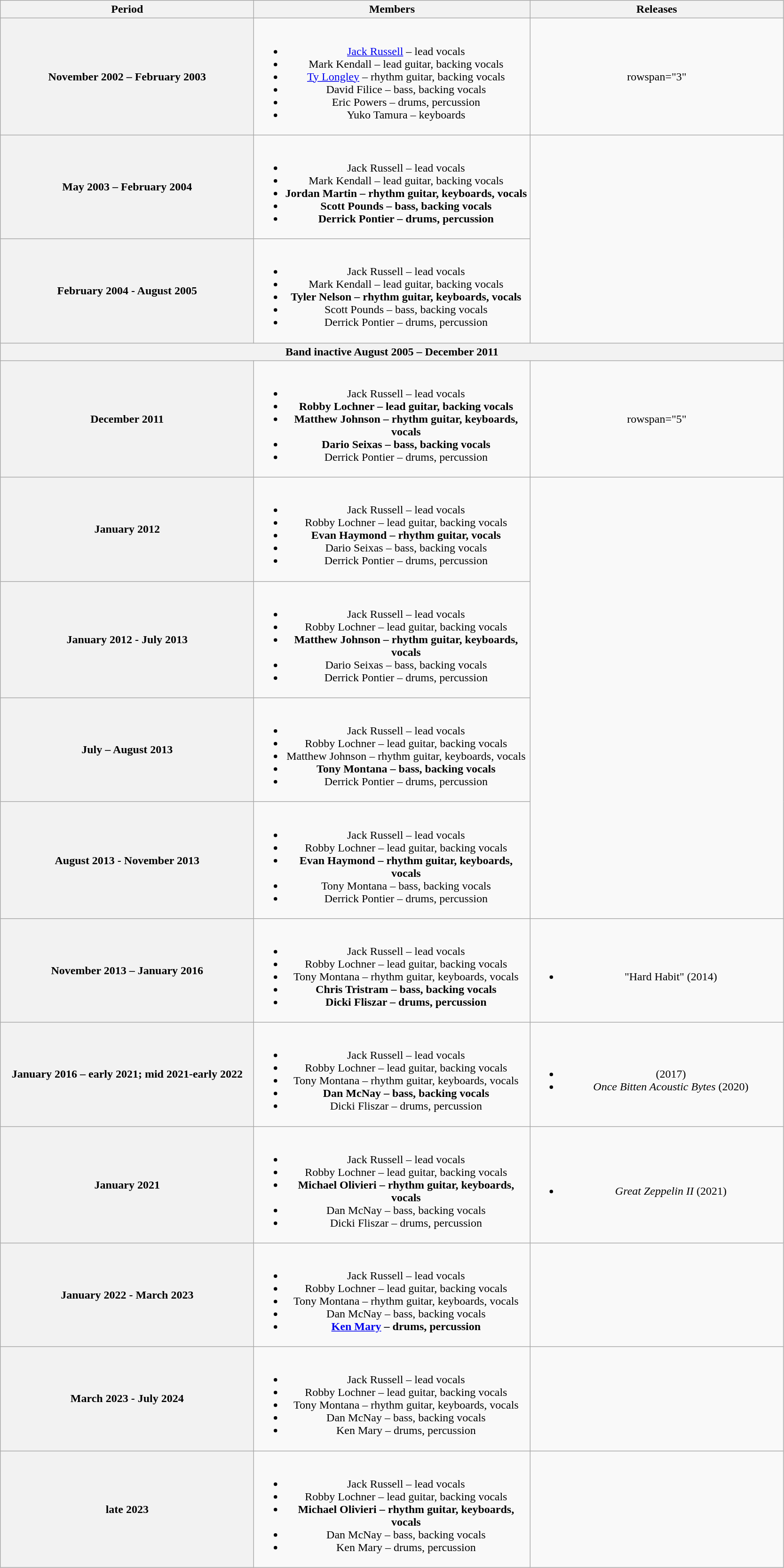<table class="wikitable plainrowheaders" style="text-align:center;">
<tr>
<th scope="col" style="width:22em;">Period</th>
<th scope="col" style="width:24em;">Members</th>
<th scope="col" style="width:22em;">Releases</th>
</tr>
<tr>
<th scope="col">November 2002 – February 2003</th>
<td><br><ul><li><a href='#'>Jack Russell</a> – lead vocals</li><li>Mark Kendall – lead guitar, backing vocals</li><li><a href='#'>Ty Longley</a> – rhythm guitar, backing vocals</li><li>David Filice – bass, backing vocals</li><li>Eric Powers – drums, percussion</li><li>Yuko Tamura – keyboards</li></ul></td>
<td>rowspan="3" </td>
</tr>
<tr>
<th scope="col">May 2003 – February 2004 <br></th>
<td><br><ul><li>Jack Russell – lead vocals</li><li>Mark Kendall – lead guitar, backing vocals</li><li><strong>Jordan Martin – rhythm guitar, keyboards, vocals</strong></li><li><strong>Scott Pounds – bass, backing vocals</strong></li><li><strong>Derrick Pontier – drums, percussion</strong></li></ul></td>
</tr>
<tr>
<th scope="col">February 2004 - August 2005 <br></th>
<td><br><ul><li>Jack Russell – lead vocals</li><li>Mark Kendall – lead guitar, backing vocals</li><li><strong>Tyler Nelson – rhythm guitar, keyboards, vocals</strong></li><li>Scott Pounds – bass, backing vocals</li><li>Derrick Pontier – drums, percussion</li></ul></td>
</tr>
<tr>
<th scope="col" colspan="3">Band inactive August 2005 – December 2011</th>
</tr>
<tr>
<th scope="col">December 2011</th>
<td><br><ul><li>Jack Russell – lead vocals</li><li><strong>Robby Lochner – lead guitar, backing vocals</strong></li><li><strong>Matthew Johnson – rhythm guitar, keyboards, vocals</strong></li><li><strong>Dario Seixas – bass, backing vocals</strong></li><li>Derrick Pontier – drums, percussion</li></ul></td>
<td>rowspan="5" </td>
</tr>
<tr>
<th scope="col">January 2012</th>
<td><br><ul><li>Jack Russell – lead vocals</li><li>Robby Lochner – lead guitar, backing vocals</li><li><strong>Evan Haymond – rhythm guitar, vocals</strong></li><li>Dario Seixas – bass, backing vocals</li><li>Derrick Pontier – drums, percussion</li></ul></td>
</tr>
<tr>
<th scope="col">January 2012 - July 2013</th>
<td><br><ul><li>Jack Russell – lead vocals</li><li>Robby Lochner – lead guitar, backing vocals</li><li><strong>Matthew Johnson – rhythm guitar, keyboards, vocals</strong></li><li>Dario Seixas – bass, backing vocals</li><li>Derrick Pontier – drums, percussion</li></ul></td>
</tr>
<tr>
<th scope="col">July – August 2013</th>
<td><br><ul><li>Jack Russell – lead vocals</li><li>Robby Lochner – lead guitar, backing vocals</li><li>Matthew Johnson – rhythm guitar, keyboards, vocals</li><li><strong>Tony Montana – bass, backing vocals</strong></li><li>Derrick Pontier – drums, percussion</li></ul></td>
</tr>
<tr>
<th scope="col">August 2013 - November 2013</th>
<td><br><ul><li>Jack Russell – lead vocals</li><li>Robby Lochner – lead guitar, backing vocals</li><li><strong>Evan Haymond – rhythm guitar, keyboards, vocals</strong></li><li>Tony Montana – bass, backing vocals</li><li>Derrick Pontier – drums, percussion</li></ul></td>
</tr>
<tr>
<th scope="col">November 2013 – January 2016</th>
<td><br><ul><li>Jack Russell – lead vocals</li><li>Robby Lochner – lead guitar, backing vocals</li><li>Tony Montana – rhythm guitar, keyboards, vocals</li><li><strong>Chris Tristram – bass, backing vocals</strong></li><li><strong>Dicki Fliszar – drums, percussion</strong></li></ul></td>
<td><br><ul><li>"Hard Habit" (2014)</li></ul></td>
</tr>
<tr>
<th scope="col">January 2016 – early 2021; mid 2021-early 2022</th>
<td><br><ul><li>Jack Russell – lead vocals</li><li>Robby Lochner – lead guitar, backing vocals</li><li>Tony Montana – rhythm guitar, keyboards, vocals</li><li><strong>Dan McNay – bass, backing vocals</strong></li><li>Dicki Fliszar – drums, percussion</li></ul></td>
<td><br><ul><li><em></em> (2017)</li><li><em>Once Bitten Acoustic Bytes</em> (2020)</li></ul></td>
</tr>
<tr>
<th scope="col">January 2021</th>
<td><br><ul><li>Jack Russell – lead vocals</li><li>Robby Lochner – lead guitar, backing vocals</li><li><strong>Michael Olivieri – rhythm guitar, keyboards, vocals</strong> </li><li>Dan McNay – bass, backing vocals</li><li>Dicki Fliszar – drums, percussion</li></ul></td>
<td><br><ul><li><em>Great Zeppelin II</em> (2021)</li></ul></td>
</tr>
<tr>
<th scope="col">January 2022 - March 2023</th>
<td><br><ul><li>Jack Russell – lead vocals</li><li>Robby Lochner – lead guitar, backing vocals</li><li>Tony Montana – rhythm guitar, keyboards, vocals</li><li>Dan McNay – bass, backing vocals</li><li><strong><a href='#'>Ken Mary</a> – drums, percussion</strong> </li></ul></td>
<td></td>
</tr>
<tr>
<th scope="col">March 2023 - July 2024</th>
<td><br><ul><li>Jack Russell – lead vocals</li><li>Robby Lochner – lead guitar, backing vocals</li><li>Tony Montana – rhythm guitar, keyboards, vocals</li><li>Dan McNay – bass, backing vocals</li><li>Ken Mary – drums, percussion</li></ul></td>
<td></td>
</tr>
<tr>
<th scope="col">late 2023</th>
<td><br><ul><li>Jack Russell – lead vocals</li><li>Robby Lochner – lead guitar, backing vocals</li><li><strong>Michael Olivieri – rhythm guitar, keyboards, vocals</strong> </li><li>Dan McNay – bass, backing vocals</li><li>Ken Mary – drums, percussion</li></ul></td>
<td></td>
</tr>
</table>
